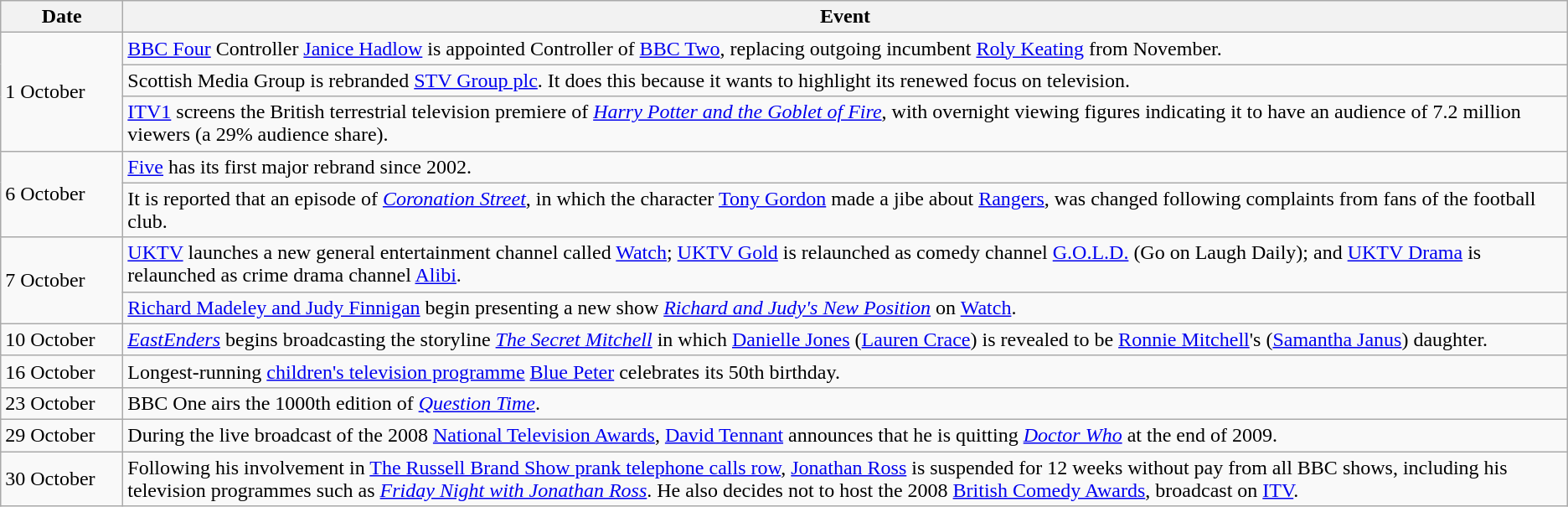<table class="wikitable">
<tr>
<th width=90>Date</th>
<th>Event</th>
</tr>
<tr>
<td rowspan=3>1 October</td>
<td><a href='#'>BBC Four</a> Controller <a href='#'>Janice Hadlow</a> is appointed Controller of <a href='#'>BBC Two</a>, replacing outgoing incumbent <a href='#'>Roly Keating</a> from November.</td>
</tr>
<tr>
<td>Scottish Media Group is rebranded <a href='#'>STV Group plc</a>. It does this because it wants to highlight its renewed focus on television.</td>
</tr>
<tr>
<td><a href='#'>ITV1</a> screens the British terrestrial television premiere of <em><a href='#'>Harry Potter and the Goblet of Fire</a></em>, with overnight viewing figures indicating it to have an audience of 7.2 million viewers (a 29% audience share).</td>
</tr>
<tr>
<td rowspan=2>6 October</td>
<td><a href='#'>Five</a> has its first major rebrand since 2002.</td>
</tr>
<tr>
<td>It is reported that an episode of <em><a href='#'>Coronation Street</a></em>, in which the character <a href='#'>Tony Gordon</a> made a jibe about <a href='#'>Rangers</a>, was changed following complaints from fans of the football club.</td>
</tr>
<tr>
<td rowspan=2>7 October</td>
<td><a href='#'>UKTV</a> launches a new general entertainment channel called <a href='#'>Watch</a>; <a href='#'>UKTV Gold</a> is relaunched as comedy channel <a href='#'>G.O.L.D.</a> (Go on Laugh Daily); and <a href='#'>UKTV Drama</a> is relaunched as crime drama channel <a href='#'>Alibi</a>.</td>
</tr>
<tr>
<td><a href='#'>Richard Madeley and Judy Finnigan</a> begin presenting a new show <em><a href='#'>Richard and Judy's New Position</a></em> on <a href='#'>Watch</a>.</td>
</tr>
<tr>
<td>10 October</td>
<td><em><a href='#'>EastEnders</a></em> begins broadcasting the storyline <em><a href='#'>The Secret Mitchell</a></em> in which <a href='#'>Danielle Jones</a> (<a href='#'>Lauren Crace</a>) is revealed to be <a href='#'>Ronnie Mitchell</a>'s (<a href='#'>Samantha Janus</a>) daughter.</td>
</tr>
<tr>
<td>16 October</td>
<td>Longest-running <a href='#'>children's television programme</a> <a href='#'>Blue Peter</a> celebrates its 50th birthday.</td>
</tr>
<tr>
<td>23 October</td>
<td>BBC One airs the 1000th edition of <em><a href='#'>Question Time</a></em>.</td>
</tr>
<tr>
<td>29 October</td>
<td>During the live broadcast of the 2008 <a href='#'>National Television Awards</a>, <a href='#'>David Tennant</a> announces that he is quitting <em><a href='#'>Doctor Who</a></em> at the end of 2009.</td>
</tr>
<tr>
<td>30 October</td>
<td>Following his involvement in <a href='#'>The Russell Brand Show prank telephone calls row</a>, <a href='#'>Jonathan Ross</a> is suspended for 12 weeks without pay from all BBC shows, including his television programmes such as <em><a href='#'>Friday Night with Jonathan Ross</a></em>. He also decides not to host the 2008 <a href='#'>British Comedy Awards</a>, broadcast on <a href='#'>ITV</a>.</td>
</tr>
</table>
